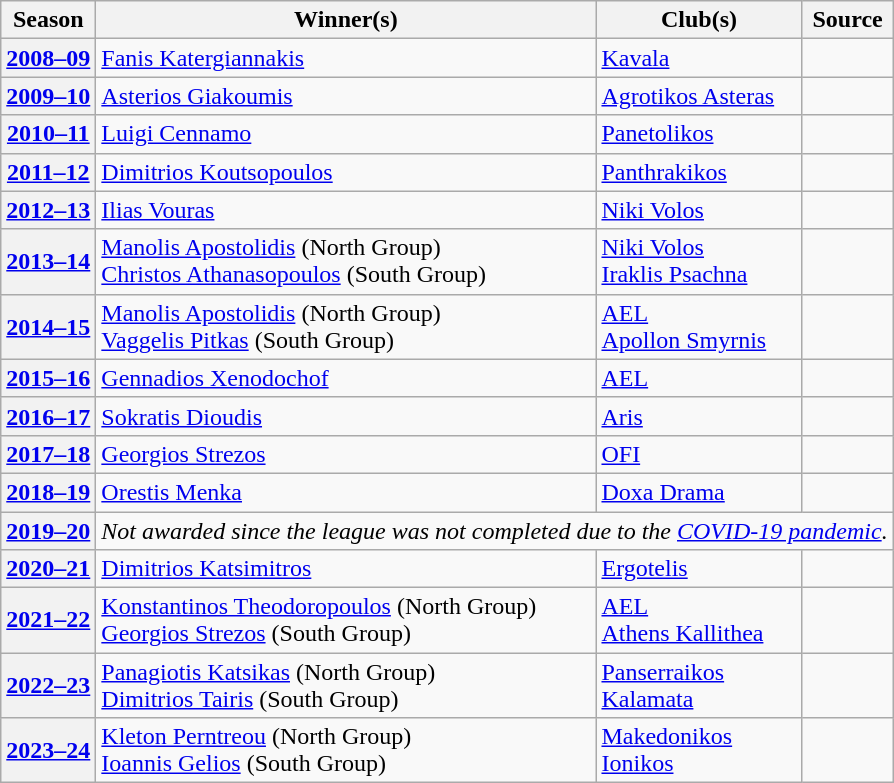<table class="wikitable" style="margin-right: 0;">
<tr text-align:center;">
<th>Season</th>
<th>Winner(s)</th>
<th>Club(s)</th>
<th>Source</th>
</tr>
<tr>
<th><a href='#'>2008–09</a></th>
<td> <a href='#'>Fanis Katergiannakis</a></td>
<td><a href='#'>Kavala</a></td>
<td align="center"></td>
</tr>
<tr>
<th><a href='#'>2009–10</a></th>
<td> <a href='#'>Asterios Giakoumis</a></td>
<td><a href='#'>Agrotikos Asteras</a></td>
<td align="center"></td>
</tr>
<tr>
<th><a href='#'>2010–11</a></th>
<td> <a href='#'>Luigi Cennamo</a></td>
<td><a href='#'>Panetolikos</a></td>
<td align="center"></td>
</tr>
<tr>
<th><a href='#'>2011–12</a></th>
<td> <a href='#'>Dimitrios Koutsopoulos</a></td>
<td><a href='#'>Panthrakikos</a></td>
<td align="center"></td>
</tr>
<tr>
<th><a href='#'>2012–13</a></th>
<td> <a href='#'>Ilias Vouras</a></td>
<td><a href='#'>Niki Volos</a></td>
<td align="center"></td>
</tr>
<tr>
<th><a href='#'>2013–14</a></th>
<td> <a href='#'>Manolis Apostolidis</a> (North Group)<br> <a href='#'>Christos Athanasopoulos</a> (South Group)</td>
<td><a href='#'>Niki Volos</a><br><a href='#'>Iraklis Psachna</a></td>
<td align="center"></td>
</tr>
<tr>
<th><a href='#'>2014–15</a></th>
<td> <a href='#'>Manolis Apostolidis</a> (North Group)<br> <a href='#'>Vaggelis Pitkas</a> (South Group)</td>
<td><a href='#'>AEL</a><br><a href='#'>Apollon Smyrnis</a></td>
<td align="center"></td>
</tr>
<tr>
<th><a href='#'>2015–16</a></th>
<td> <a href='#'>Gennadios Xenodochof</a></td>
<td><a href='#'>AEL</a></td>
<td align="center"></td>
</tr>
<tr>
<th><a href='#'>2016–17</a></th>
<td> <a href='#'>Sokratis Dioudis</a></td>
<td><a href='#'>Aris</a></td>
<td align="center"></td>
</tr>
<tr>
<th><a href='#'>2017–18</a></th>
<td> <a href='#'>Georgios Strezos</a></td>
<td><a href='#'>OFI</a></td>
<td align="center"></td>
</tr>
<tr>
<th><a href='#'>2018–19</a></th>
<td> <a href='#'>Orestis Menka</a></td>
<td><a href='#'>Doxa Drama</a></td>
<td align="center"></td>
</tr>
<tr>
<th><a href='#'>2019–20</a></th>
<td colspan=3 align="center"><em>Not awarded since the league was not completed due to the <a href='#'>COVID-19 pandemic</a>.</em></td>
</tr>
<tr>
<th><a href='#'>2020–21</a></th>
<td> <a href='#'>Dimitrios Katsimitros</a></td>
<td><a href='#'>Ergotelis</a></td>
<td align="center"></td>
</tr>
<tr>
<th><a href='#'>2021–22</a></th>
<td> <a href='#'>Konstantinos Theodoropoulos</a> (North Group)<br> <a href='#'>Georgios Strezos</a> (South Group)</td>
<td><a href='#'>AEL</a><br><a href='#'>Athens Kallithea</a></td>
<td align="center"></td>
</tr>
<tr>
<th><a href='#'>2022–23</a></th>
<td> <a href='#'>Panagiotis Katsikas</a> (North Group)<br> <a href='#'>Dimitrios Tairis</a> (South Group)</td>
<td><a href='#'>Panserraikos</a><br><a href='#'>Kalamata</a></td>
<td align="center"></td>
</tr>
<tr>
<th><a href='#'>2023–24</a></th>
<td> <a href='#'>Kleton Perntreou</a> (North Group)<br> <a href='#'>Ioannis Gelios</a> (South Group)</td>
<td><a href='#'>Makedonikos</a><br><a href='#'>Ionikos</a></td>
<td align="center"></td>
</tr>
</table>
